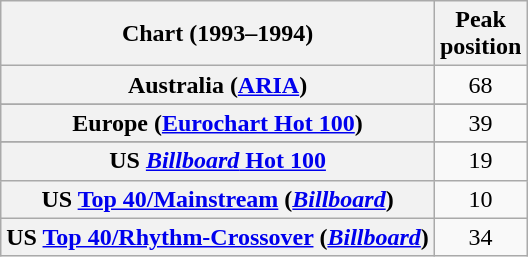<table class="wikitable sortable plainrowheaders" style="text-align:center">
<tr>
<th>Chart (1993–1994)</th>
<th>Peak<br>position</th>
</tr>
<tr>
<th scope="row">Australia (<a href='#'>ARIA</a>)</th>
<td>68</td>
</tr>
<tr>
</tr>
<tr>
<th scope="row">Europe (<a href='#'>Eurochart Hot 100</a>)</th>
<td>39</td>
</tr>
<tr>
</tr>
<tr>
</tr>
<tr>
<th scope="row">US <a href='#'><em>Billboard</em> Hot 100</a></th>
<td>19</td>
</tr>
<tr>
<th scope="row">US <a href='#'>Top 40/Mainstream</a> (<em><a href='#'>Billboard</a></em>)</th>
<td>10</td>
</tr>
<tr>
<th scope="row">US <a href='#'>Top 40/Rhythm-Crossover</a> (<em><a href='#'>Billboard</a></em>)</th>
<td>34</td>
</tr>
</table>
